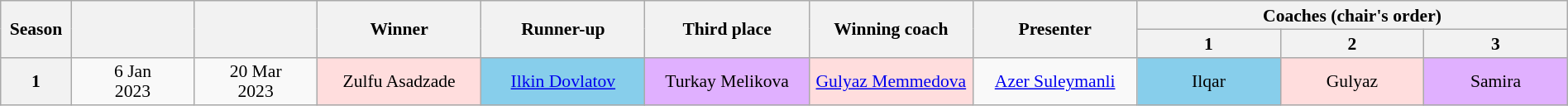<table class="wikitable" style="text-align:center; font-size:90%; line-height:16px;" width="100%">
<tr>
<th rowspan=2 scope="col" width="2%">Season</th>
<th rowspan=2 scope="col" width="6%"></th>
<th rowspan=2 scope="col" width="6%"></th>
<th rowspan=2 scope="col" width="8%">Winner</th>
<th rowspan=2 scope="col" width="8%">Runner-up</th>
<th rowspan=2 scope="col" width="8%">Third place</th>
<th rowspan=2 scope="col" width="8%">Winning coach</th>
<th rowspan=2 scope="col" width="8%">Presenter</th>
<th colspan=3 scope="col" width="20%">Coaches (chair's order)</th>
</tr>
<tr>
<th scope="col" width="7%">1</th>
<th scope="col" width="7%">2</th>
<th scope="col" width="7%">3</th>
</tr>
<tr>
<th>1</th>
<td>6 Jan<br>2023</td>
<td>20 Mar<br>2023</td>
<td style="background:#ffdddd;">Zulfu Asadzade</td>
<td style=background:#87ceeb;"><a href='#'>Ilkin Dovlatov</a></td>
<td style=background:#e0b0ff;">Turkay Melikova</td>
<td style="background:#ffdddd;"><a href='#'>Gulyaz Memmedova</a></td>
<td rowspan="1"><a href='#'>Azer Suleymanli</a></td>
<td rowspan=1 style="background:#87ceeb;">Ilqar</td>
<td style="background:#ffdddd;">Gulyaz</td>
<td style="background:#e0b0ff;">Samira</td>
</tr>
</table>
